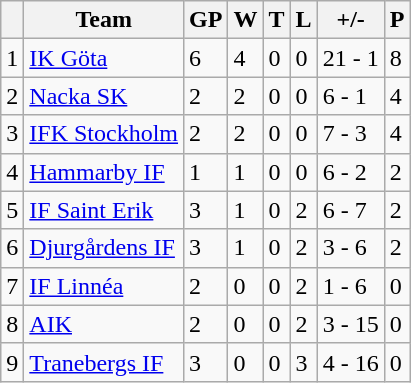<table class="wikitable">
<tr>
<th></th>
<th>Team</th>
<th>GP</th>
<th>W</th>
<th>T</th>
<th>L</th>
<th>+/-</th>
<th>P</th>
</tr>
<tr>
<td>1</td>
<td><a href='#'>IK Göta</a></td>
<td>6</td>
<td>4</td>
<td>0</td>
<td>0</td>
<td>21 - 1</td>
<td>8</td>
</tr>
<tr>
<td>2</td>
<td><a href='#'>Nacka SK</a></td>
<td>2</td>
<td>2</td>
<td>0</td>
<td>0</td>
<td>6 - 1</td>
<td>4</td>
</tr>
<tr>
<td>3</td>
<td><a href='#'>IFK Stockholm</a></td>
<td>2</td>
<td>2</td>
<td>0</td>
<td>0</td>
<td>7 - 3</td>
<td>4</td>
</tr>
<tr>
<td>4</td>
<td><a href='#'>Hammarby IF</a></td>
<td>1</td>
<td>1</td>
<td>0</td>
<td>0</td>
<td>6 - 2</td>
<td>2</td>
</tr>
<tr>
<td>5</td>
<td><a href='#'>IF Saint Erik</a></td>
<td>3</td>
<td>1</td>
<td>0</td>
<td>2</td>
<td>6 - 7</td>
<td>2</td>
</tr>
<tr>
<td>6</td>
<td><a href='#'>Djurgårdens IF</a></td>
<td>3</td>
<td>1</td>
<td>0</td>
<td>2</td>
<td>3 - 6</td>
<td>2</td>
</tr>
<tr>
<td>7</td>
<td><a href='#'>IF Linnéa</a></td>
<td>2</td>
<td>0</td>
<td>0</td>
<td>2</td>
<td>1 - 6</td>
<td>0</td>
</tr>
<tr>
<td>8</td>
<td><a href='#'>AIK</a></td>
<td>2</td>
<td>0</td>
<td>0</td>
<td>2</td>
<td>3 - 15</td>
<td>0</td>
</tr>
<tr>
<td>9</td>
<td><a href='#'>Tranebergs IF</a></td>
<td>3</td>
<td>0</td>
<td>0</td>
<td>3</td>
<td>4 - 16</td>
<td>0</td>
</tr>
</table>
